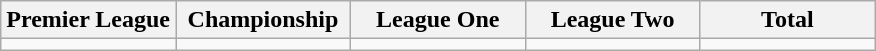<table class="wikitable">
<tr>
<th width="20%">Premier League</th>
<th width="20%">Championship</th>
<th width="20%">League One</th>
<th width="20%">League Two</th>
<th width="20%">Total</th>
</tr>
<tr>
<td></td>
<td></td>
<td></td>
<td></td>
<td></td>
</tr>
</table>
